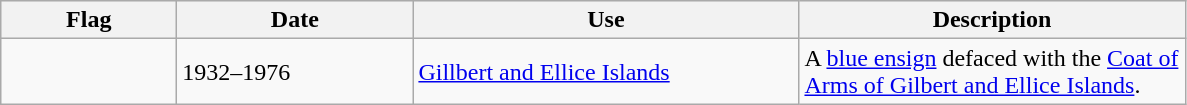<table class="wikitable">
<tr style="background:#efefef;">
<th style="width:110px;">Flag</th>
<th style="width:150px;">Date</th>
<th style="width:250px;">Use</th>
<th style="width:250px;">Description</th>
</tr>
<tr>
<td></td>
<td>1932–1976</td>
<td><a href='#'>Gillbert and Ellice Islands</a></td>
<td>A <a href='#'>blue ensign</a> defaced with the <a href='#'>Coat of Arms of Gilbert and Ellice Islands</a>.</td>
</tr>
</table>
